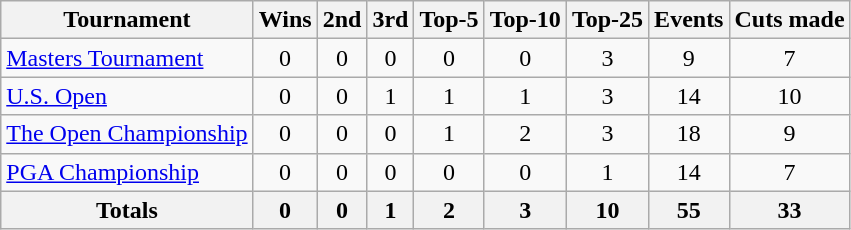<table class=wikitable style=text-align:center>
<tr>
<th>Tournament</th>
<th>Wins</th>
<th>2nd</th>
<th>3rd</th>
<th>Top-5</th>
<th>Top-10</th>
<th>Top-25</th>
<th>Events</th>
<th>Cuts made</th>
</tr>
<tr>
<td align=left><a href='#'>Masters Tournament</a></td>
<td>0</td>
<td>0</td>
<td>0</td>
<td>0</td>
<td>0</td>
<td>3</td>
<td>9</td>
<td>7</td>
</tr>
<tr>
<td align=left><a href='#'>U.S. Open</a></td>
<td>0</td>
<td>0</td>
<td>1</td>
<td>1</td>
<td>1</td>
<td>3</td>
<td>14</td>
<td>10</td>
</tr>
<tr>
<td align=left><a href='#'>The Open Championship</a></td>
<td>0</td>
<td>0</td>
<td>0</td>
<td>1</td>
<td>2</td>
<td>3</td>
<td>18</td>
<td>9</td>
</tr>
<tr>
<td align=left><a href='#'>PGA Championship</a></td>
<td>0</td>
<td>0</td>
<td>0</td>
<td>0</td>
<td>0</td>
<td>1</td>
<td>14</td>
<td>7</td>
</tr>
<tr>
<th>Totals</th>
<th>0</th>
<th>0</th>
<th>1</th>
<th>2</th>
<th>3</th>
<th>10</th>
<th>55</th>
<th>33</th>
</tr>
</table>
